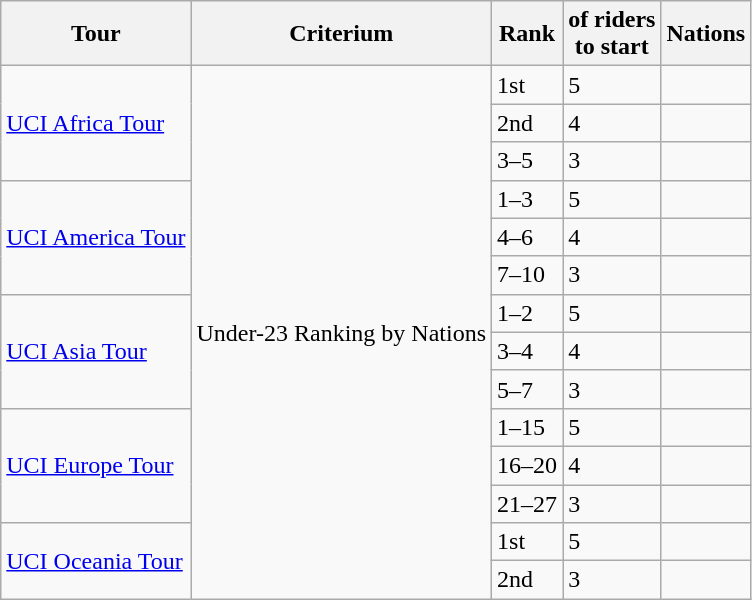<table class="wikitable">
<tr>
<th>Tour</th>
<th>Criterium</th>
<th>Rank</th>
<th> of riders<br>to start</th>
<th>Nations</th>
</tr>
<tr>
<td rowspan=3><a href='#'>UCI Africa Tour</a></td>
<td rowspan=14>Under-23 Ranking by Nations</td>
<td>1st</td>
<td>5</td>
<td></td>
</tr>
<tr>
<td>2nd</td>
<td>4</td>
<td></td>
</tr>
<tr>
<td>3–5</td>
<td>3</td>
<td></td>
</tr>
<tr>
<td rowspan=3><a href='#'>UCI America Tour</a></td>
<td>1–3</td>
<td>5</td>
<td></td>
</tr>
<tr>
<td>4–6</td>
<td>4</td>
<td></td>
</tr>
<tr>
<td>7–10</td>
<td>3</td>
<td></td>
</tr>
<tr>
<td rowspan=3><a href='#'>UCI Asia Tour</a></td>
<td>1–2</td>
<td>5</td>
<td></td>
</tr>
<tr>
<td>3–4</td>
<td>4</td>
<td></td>
</tr>
<tr>
<td>5–7</td>
<td>3</td>
<td></td>
</tr>
<tr>
<td rowspan=3><a href='#'>UCI Europe Tour</a></td>
<td>1–15</td>
<td>5</td>
<td></td>
</tr>
<tr>
<td>16–20</td>
<td>4</td>
<td></td>
</tr>
<tr>
<td>21–27</td>
<td>3</td>
<td></td>
</tr>
<tr>
<td rowspan=2><a href='#'>UCI Oceania Tour</a></td>
<td>1st</td>
<td>5</td>
<td></td>
</tr>
<tr>
<td>2nd</td>
<td>3</td>
<td></td>
</tr>
</table>
